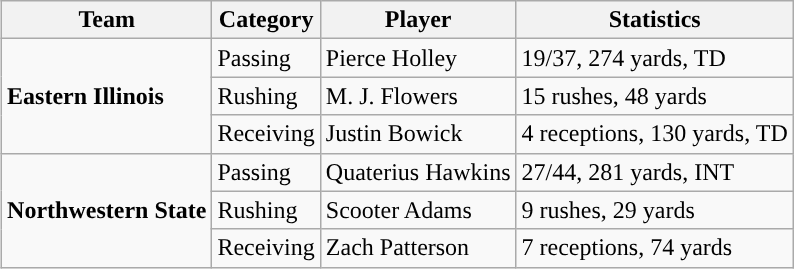<table class="wikitable" style="float: right;">
<tr>
<th>Team</th>
<th>Category</th>
<th>Player</th>
<th>Statistics</th>
</tr>
<tr>
<td rowspan=3><strong>Eastern Illinois</strong></td>
<td>Passing</td>
<td>Pierce Holley</td>
<td>19/37, 274 yards, TD</td>
</tr>
<tr>
<td>Rushing</td>
<td>M. J. Flowers</td>
<td>15 rushes, 48 yards</td>
</tr>
<tr>
<td>Receiving</td>
<td>Justin Bowick</td>
<td>4 receptions, 130 yards, TD</td>
</tr>
<tr>
<td rowspan=3><strong>Northwestern State</strong></td>
<td>Passing</td>
<td>Quaterius Hawkins</td>
<td>27/44, 281 yards, INT</td>
</tr>
<tr>
<td>Rushing</td>
<td>Scooter Adams</td>
<td>9 rushes, 29 yards</td>
</tr>
<tr>
<td>Receiving</td>
<td>Zach Patterson</td>
<td>7 receptions, 74 yards</td>
</tr>
</table>
